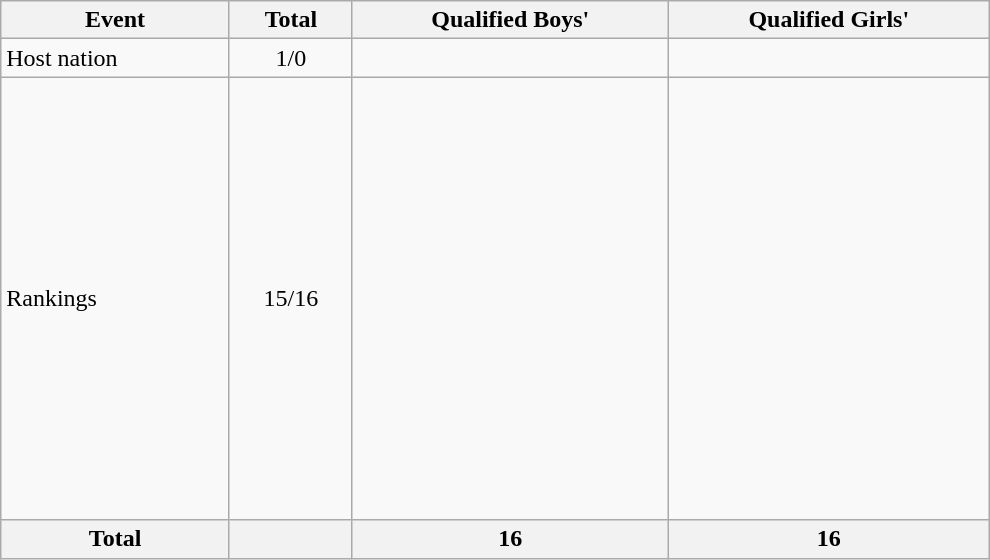<table class="wikitable" width=660>
<tr>
<th>Event</th>
<th>Total</th>
<th>Qualified Boys'</th>
<th>Qualified Girls'</th>
</tr>
<tr>
<td>Host nation</td>
<td align="center">1/0</td>
<td></td>
<td><s></s></td>
</tr>
<tr>
<td>Rankings</td>
<td align="center">15/16</td>
<td><br><br><br><br><br><br><br><br><br><br><br><br><br><br><br></td>
<td><br><br><br><br><br><br><br><br><br><br><br><br><br><br><br><br></td>
</tr>
<tr>
<th>Total</th>
<th></th>
<th>16</th>
<th>16</th>
</tr>
</table>
